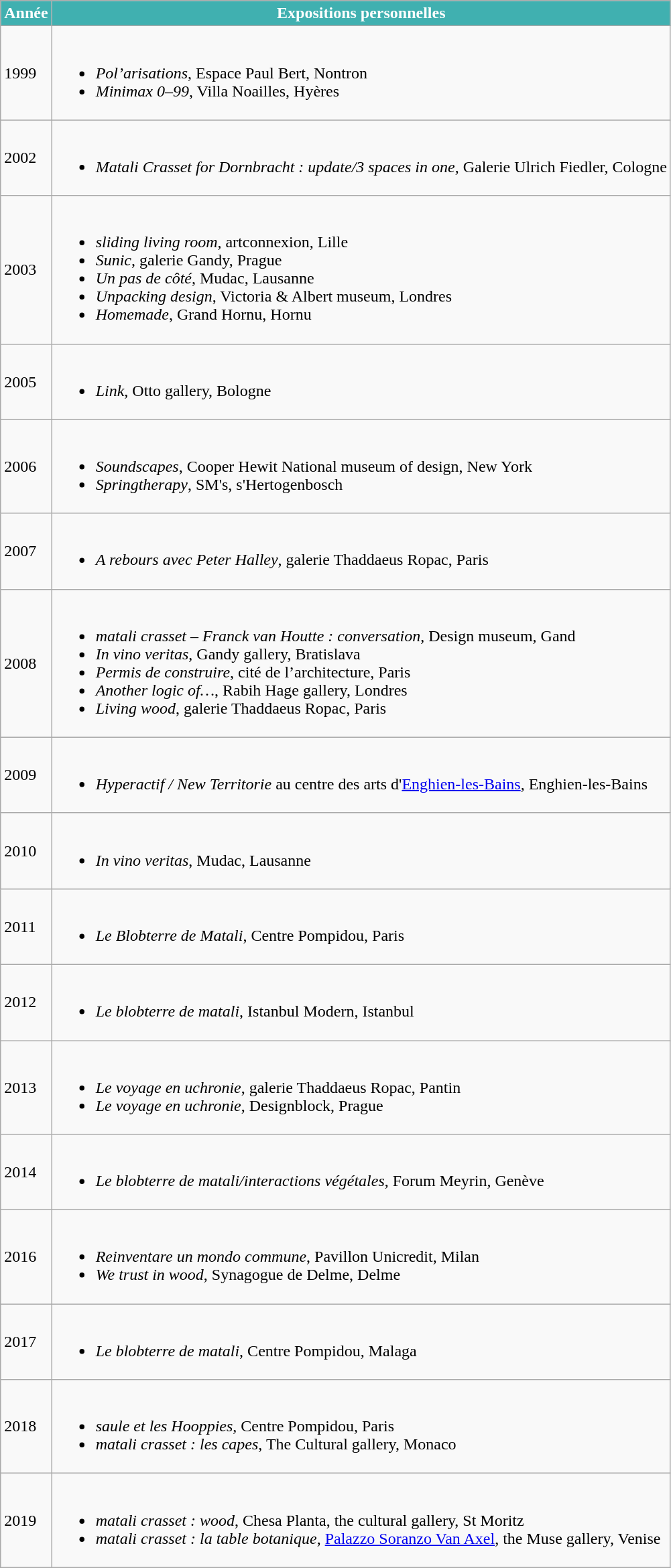<table class="wikitable">
<tr>
<th style="color:#fff; background:#40B0B0;">Année</th>
<th style="color:#fff; background:#40B0B0;">Expositions personnelles</th>
</tr>
<tr>
<td>1999</td>
<td><br><ul><li><em>Pol’arisations</em>, Espace Paul Bert, Nontron</li><li><em>Minimax 0–99</em>, Villa Noailles, Hyères</li></ul></td>
</tr>
<tr>
<td>2002</td>
<td><br><ul><li><em>Matali Crasset for Dornbracht : update/3 spaces in one</em>, Galerie Ulrich Fiedler, Cologne</li></ul></td>
</tr>
<tr>
<td>2003</td>
<td><br><ul><li><em>sliding living room</em>, artconnexion, Lille</li><li><em>Sunic</em>, galerie Gandy, Prague</li><li><em>Un pas de côté</em>, Mudac, Lausanne</li><li><em>Unpacking design</em>, Victoria & Albert museum, Londres</li><li><em>Homemade</em>, Grand Hornu, Hornu</li></ul></td>
</tr>
<tr>
<td>2005</td>
<td><br><ul><li><em>Link</em>, Otto gallery, Bologne</li></ul></td>
</tr>
<tr>
<td>2006</td>
<td><br><ul><li><em>Soundscapes</em>, Cooper Hewit National museum of design, New York</li><li><em>Springtherapy</em>, SM's, s'Hertogenbosch</li></ul></td>
</tr>
<tr>
<td>2007</td>
<td><br><ul><li><em>A rebours avec Peter Halley</em>, galerie Thaddaeus Ropac, Paris</li></ul></td>
</tr>
<tr>
<td>2008</td>
<td><br><ul><li><em>matali crasset – Franck van Houtte : conversation</em>, Design museum, Gand</li><li><em>In vino veritas</em>, Gandy gallery, Bratislava</li><li><em>Permis de construire</em>, cité de l’architecture, Paris</li><li><em>Another logic of…</em>, Rabih Hage gallery, Londres</li><li><em>Living wood</em>, galerie Thaddaeus Ropac, Paris</li></ul></td>
</tr>
<tr>
<td>2009</td>
<td><br><ul><li><em>Hyperactif / New Territorie</em> au centre des arts d'<a href='#'>Enghien-les-Bains</a>, Enghien-les-Bains</li></ul></td>
</tr>
<tr>
<td>2010</td>
<td><br><ul><li><em>In vino veritas</em>, Mudac, Lausanne</li></ul></td>
</tr>
<tr>
<td>2011</td>
<td><br><ul><li><em>Le Blobterre de Matali</em>, Centre Pompidou, Paris</li></ul></td>
</tr>
<tr>
<td>2012</td>
<td><br><ul><li><em>Le blobterre de matali</em>, Istanbul Modern, Istanbul</li></ul></td>
</tr>
<tr>
<td>2013</td>
<td><br><ul><li><em>Le voyage en uchronie</em>, galerie Thaddaeus Ropac, Pantin</li><li><em>Le voyage en uchronie</em>, Designblock, Prague</li></ul></td>
</tr>
<tr>
<td>2014</td>
<td><br><ul><li><em>Le blobterre de matali/interactions végétales</em>, Forum Meyrin, Genève</li></ul></td>
</tr>
<tr>
<td>2016</td>
<td><br><ul><li><em>Reinventare un mondo commune</em>, Pavillon Unicredit, Milan</li><li><em>We trust in wood</em>, Synagogue de Delme, Delme</li></ul></td>
</tr>
<tr>
<td>2017</td>
<td><br><ul><li><em>Le blobterre de matali</em>, Centre Pompidou, Malaga</li></ul></td>
</tr>
<tr>
<td>2018</td>
<td><br><ul><li><em>saule et les Hooppies</em>, Centre Pompidou, Paris</li><li><em>matali crasset : les capes</em>, The Cultural gallery, Monaco</li></ul></td>
</tr>
<tr>
<td>2019</td>
<td><br><ul><li><em>matali crasset : wood</em>, Chesa Planta, the cultural gallery, St Moritz</li><li><em>matali crasset : la table botanique</em>, <a href='#'>Palazzo Soranzo Van Axel</a>, the Muse gallery, Venise</li></ul></td>
</tr>
</table>
